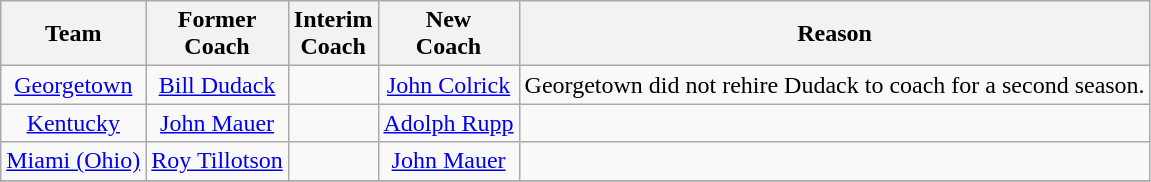<table class="wikitable" style="text-align:center;">
<tr>
<th>Team</th>
<th>Former<br>Coach</th>
<th>Interim<br>Coach</th>
<th>New<br>Coach</th>
<th>Reason</th>
</tr>
<tr>
<td><a href='#'>Georgetown</a></td>
<td><a href='#'>Bill Dudack</a></td>
<td></td>
<td><a href='#'>John Colrick</a></td>
<td>Georgetown did not rehire Dudack to coach for a second season.</td>
</tr>
<tr>
<td><a href='#'>Kentucky</a></td>
<td><a href='#'>John Mauer</a></td>
<td></td>
<td><a href='#'>Adolph Rupp</a></td>
<td></td>
</tr>
<tr>
<td><a href='#'>Miami (Ohio)</a></td>
<td><a href='#'>Roy Tillotson</a></td>
<td></td>
<td><a href='#'>John Mauer</a></td>
<td></td>
</tr>
<tr>
</tr>
</table>
